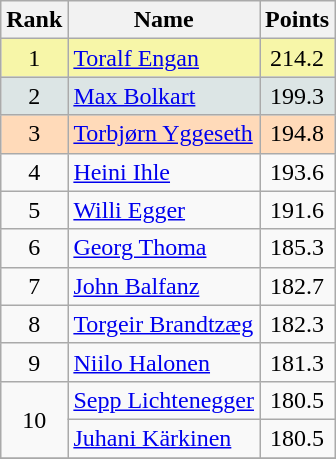<table class="wikitable sortable">
<tr>
<th align=Center>Rank</th>
<th>Name</th>
<th>Points</th>
</tr>
<tr style="background:#F7F6A8">
<td align=center>1</td>
<td> <a href='#'>Toralf Engan</a></td>
<td align=center>214.2</td>
</tr>
<tr style="background: #DCE5E5;">
<td align=center>2</td>
<td> <a href='#'>Max Bolkart</a></td>
<td align=center>199.3</td>
</tr>
<tr style="background: #FFDAB9;">
<td align=center>3</td>
<td> <a href='#'>Torbjørn Yggeseth</a></td>
<td align=center>194.8</td>
</tr>
<tr>
<td align=center>4</td>
<td> <a href='#'>Heini Ihle</a></td>
<td align=center>193.6</td>
</tr>
<tr>
<td align=center>5</td>
<td> <a href='#'>Willi Egger</a></td>
<td align=center>191.6</td>
</tr>
<tr>
<td align=center>6</td>
<td> <a href='#'>Georg Thoma</a></td>
<td align=center>185.3</td>
</tr>
<tr>
<td align=center>7</td>
<td> <a href='#'>John Balfanz</a></td>
<td align=center>182.7</td>
</tr>
<tr>
<td align=center>8</td>
<td> <a href='#'>Torgeir Brandtzæg</a></td>
<td align=center>182.3</td>
</tr>
<tr>
<td align=center>9</td>
<td> <a href='#'>Niilo Halonen</a></td>
<td align=center>181.3</td>
</tr>
<tr>
<td rowspan=2 align=center>10</td>
<td> <a href='#'>Sepp Lichtenegger</a></td>
<td align=center>180.5</td>
</tr>
<tr>
<td> <a href='#'>Juhani Kärkinen</a></td>
<td align=center>180.5</td>
</tr>
<tr>
</tr>
</table>
